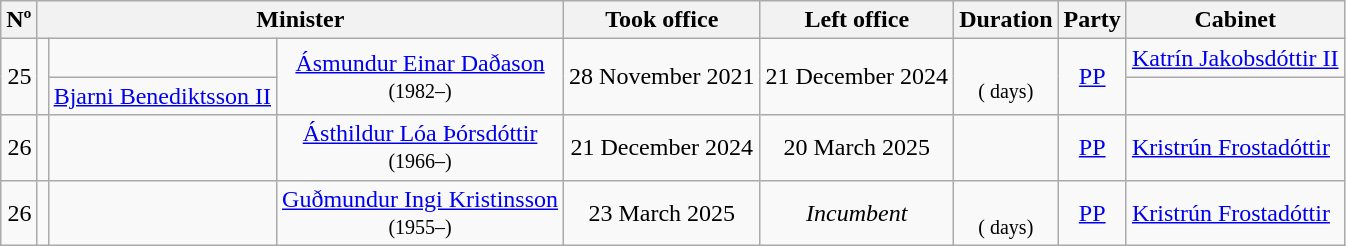<table class="wikitable" style="text-align: center;">
<tr>
<th>Nº</th>
<th colspan="3">Minister</th>
<th>Took office</th>
<th>Left office</th>
<th>Duration</th>
<th>Party</th>
<th>Cabinet</th>
</tr>
<tr>
<td rowspan="2" style="text-align: right;">25</td>
<td rowspan="2"></td>
<td></td>
<td rowspan="2"><a href='#'>Ásmundur Einar Daðason</a><br><small>(1982–)</small></td>
<td rowspan="2">28 November 2021</td>
<td rowspan="2">21 December 2024</td>
<td rowspan="2"><br><small>( days)</small></td>
<td rowspan="2"><a href='#'>PP</a></td>
<td style="text-align: left;"><a href='#'>Katrín Jakobsdóttir II</a></td>
</tr>
<tr>
<td style="text-align: left;"><a href='#'>Bjarni Benediktsson II</a></td>
</tr>
<tr>
<td style="text-align: right;">26</td>
<td></td>
<td></td>
<td><a href='#'>Ásthildur Lóa Þórsdóttir</a><br><small>(1966–)</small></td>
<td>21 December 2024</td>
<td>20 March 2025</td>
<td></td>
<td><a href='#'>PP</a></td>
<td style="text-align: left;"><a href='#'>Kristrún Frostadóttir</a></td>
</tr>
<tr>
<td style="text-align: right;">26</td>
<td></td>
<td></td>
<td><a href='#'>Guðmundur Ingi Kristinsson</a><br><small>(1955–)</small></td>
<td>23 March 2025</td>
<td><em>Incumbent</em></td>
<td><br><small>( days)</small></td>
<td><a href='#'>PP</a></td>
<td style="text-align: left;"><a href='#'>Kristrún Frostadóttir</a></td>
</tr>
</table>
